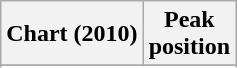<table class="wikitable sortable plainrowheaders">
<tr>
<th>Chart (2010)</th>
<th>Peak <br> position</th>
</tr>
<tr>
</tr>
<tr>
</tr>
<tr>
</tr>
<tr>
</tr>
</table>
